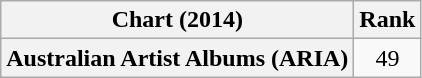<table class="wikitable plainrowheaders" style="text-align:center">
<tr>
<th scope="col">Chart (2014)</th>
<th scope="col">Rank</th>
</tr>
<tr>
<th scope="row">Australian Artist Albums (ARIA)</th>
<td>49</td>
</tr>
</table>
